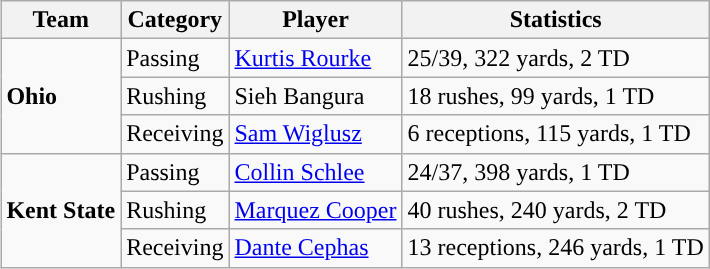<table class="wikitable" style="float: right;">
<tr>
<th>Team</th>
<th>Category</th>
<th>Player</th>
<th>Statistics</th>
</tr>
<tr>
<td rowspan=3><strong>Ohio</strong></td>
<td>Passing</td>
<td><a href='#'>Kurtis Rourke</a></td>
<td>25/39, 322 yards, 2 TD</td>
</tr>
<tr>
<td>Rushing</td>
<td>Sieh Bangura</td>
<td>18 rushes, 99 yards, 1 TD</td>
</tr>
<tr>
<td>Receiving</td>
<td><a href='#'>Sam Wiglusz</a></td>
<td>6 receptions, 115 yards, 1 TD</td>
</tr>
<tr>
<td rowspan=3><strong>Kent State</strong></td>
<td>Passing</td>
<td><a href='#'>Collin Schlee</a></td>
<td>24/37, 398 yards, 1 TD</td>
</tr>
<tr>
<td>Rushing</td>
<td><a href='#'>Marquez Cooper</a></td>
<td>40 rushes, 240 yards, 2 TD</td>
</tr>
<tr>
<td>Receiving</td>
<td><a href='#'>Dante Cephas</a></td>
<td>13 receptions, 246 yards, 1 TD</td>
</tr>
</table>
